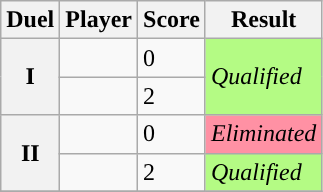<table class="wikitable sortable">
<tr>
<th>Duel</th>
<th>Player</th>
<th>Score</th>
<th>Result</th>
</tr>
<tr>
<th rowspan="2" class="unsortable">I</th>
<td></td>
<td>0</td>
<td rowspan=2 style="background:#B4FB84"><em>Qualified</em></td>
</tr>
<tr>
<td></td>
<td>2</td>
</tr>
<tr>
<th rowspan="2" class="unsortable">II</th>
<td></td>
<td>0</td>
<td style="background:#FF91A4"><em>Eliminated</em></td>
</tr>
<tr>
<td></td>
<td>2</td>
<td style="background:#B4FB84"><em>Qualified</em></td>
</tr>
<tr>
</tr>
</table>
